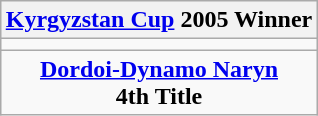<table class="wikitable" style="text-align: center; margin: 0 auto;">
<tr>
<th><a href='#'>Kyrgyzstan Cup</a> 2005 Winner</th>
</tr>
<tr>
<td></td>
</tr>
<tr>
<td><strong><a href='#'>Dordoi-Dynamo Naryn</a></strong><br><strong>4th Title</strong></td>
</tr>
</table>
